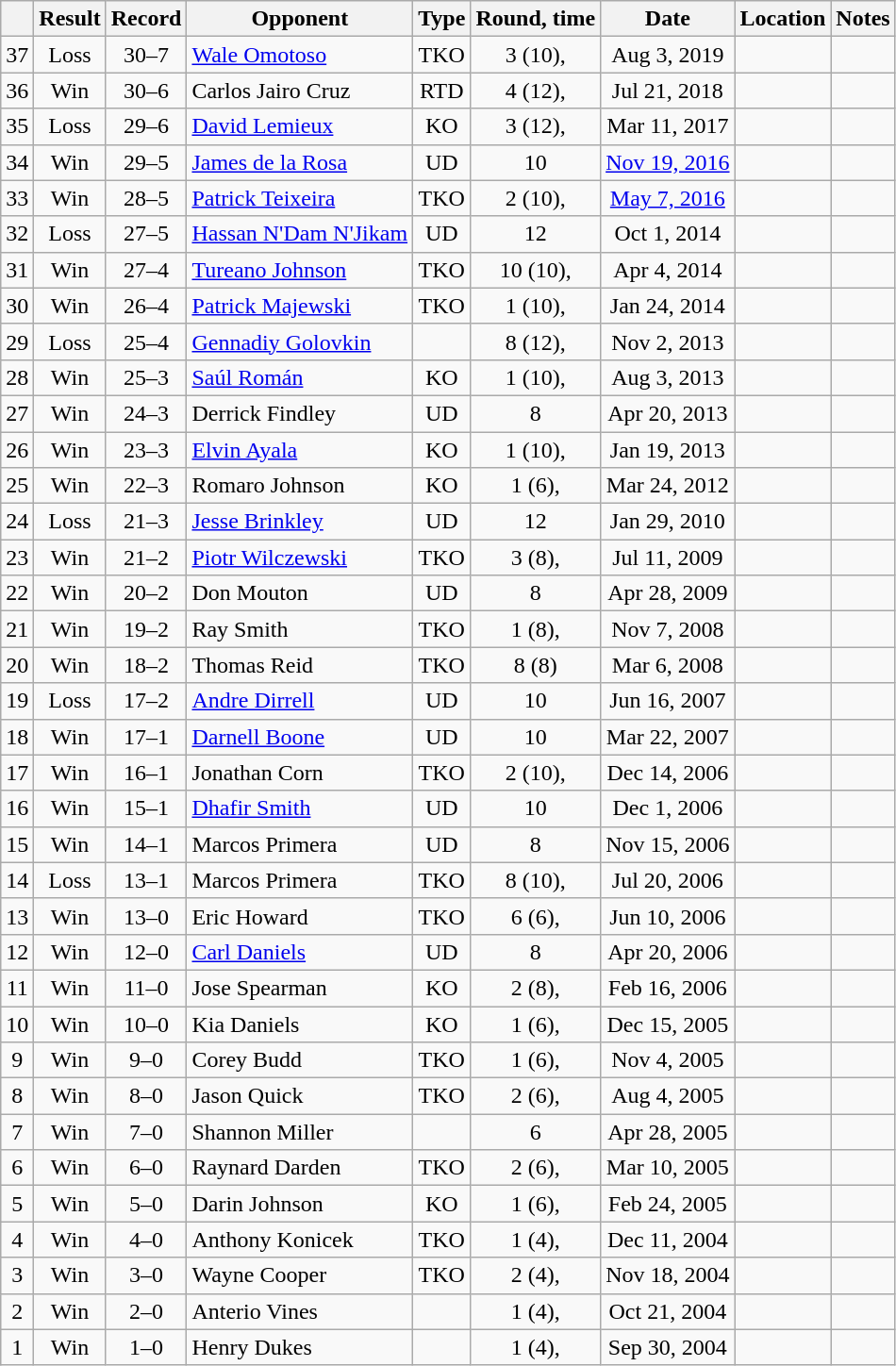<table class="wikitable" style="text-align:center">
<tr>
<th></th>
<th>Result</th>
<th>Record</th>
<th>Opponent</th>
<th>Type</th>
<th>Round, time</th>
<th>Date</th>
<th>Location</th>
<th>Notes</th>
</tr>
<tr>
<td>37</td>
<td>Loss</td>
<td>30–7</td>
<td style="text-align:left;"><a href='#'>Wale Omotoso</a></td>
<td>TKO</td>
<td>3 (10), </td>
<td>Aug 3, 2019</td>
<td style="text-align:left;"></td>
<td style="text-align:left;"></td>
</tr>
<tr>
<td>36</td>
<td>Win</td>
<td>30–6</td>
<td style="text-align:left;">Carlos Jairo Cruz</td>
<td>RTD</td>
<td>4 (12), </td>
<td>Jul 21, 2018</td>
<td style="text-align:left;"></td>
<td style="text-align:left;"></td>
</tr>
<tr>
<td>35</td>
<td>Loss</td>
<td>29–6</td>
<td style="text-align:left;"><a href='#'>David Lemieux</a></td>
<td>KO</td>
<td>3 (12), </td>
<td>Mar 11, 2017</td>
<td style="text-align:left;"></td>
<td style="text-align:left;"></td>
</tr>
<tr>
<td>34</td>
<td>Win</td>
<td>29–5</td>
<td style="text-align:left;"><a href='#'>James de la Rosa</a></td>
<td>UD</td>
<td>10</td>
<td><a href='#'>Nov 19, 2016</a></td>
<td style="text-align:left;"></td>
<td style="text-align:left;"></td>
</tr>
<tr>
<td>33</td>
<td>Win</td>
<td>28–5</td>
<td style="text-align:left;"><a href='#'>Patrick Teixeira</a></td>
<td>TKO</td>
<td>2 (10), </td>
<td><a href='#'>May 7, 2016</a></td>
<td style="text-align:left;"></td>
<td style="text-align:left;"></td>
</tr>
<tr>
<td>32</td>
<td>Loss</td>
<td>27–5</td>
<td style="text-align:left;"><a href='#'>Hassan N'Dam N'Jikam</a></td>
<td>UD</td>
<td>12</td>
<td>Oct 1, 2014</td>
<td style="text-align:left;"></td>
<td></td>
</tr>
<tr>
<td>31</td>
<td>Win</td>
<td>27–4</td>
<td style="text-align:left;"><a href='#'>Tureano Johnson</a></td>
<td>TKO</td>
<td>10 (10), </td>
<td>Apr 4, 2014</td>
<td style="text-align:left;"></td>
<td></td>
</tr>
<tr>
<td>30</td>
<td>Win</td>
<td>26–4</td>
<td style="text-align:left;"><a href='#'>Patrick Majewski</a></td>
<td>TKO</td>
<td>1 (10), </td>
<td>Jan 24, 2014</td>
<td style="text-align:left;"></td>
<td></td>
</tr>
<tr>
<td>29</td>
<td>Loss</td>
<td>25–4</td>
<td style="text-align:left;"><a href='#'>Gennadiy Golovkin</a></td>
<td></td>
<td>8 (12), </td>
<td>Nov 2, 2013</td>
<td style="text-align:left;"></td>
<td style="text-align:left;"></td>
</tr>
<tr>
<td>28</td>
<td>Win</td>
<td>25–3</td>
<td style="text-align:left;"><a href='#'>Saúl Román</a></td>
<td>KO</td>
<td>1 (10), </td>
<td>Aug 3, 2013</td>
<td style="text-align:left;"></td>
<td style="text-align:left;"></td>
</tr>
<tr>
<td>27</td>
<td>Win</td>
<td>24–3</td>
<td style="text-align:left;">Derrick Findley</td>
<td>UD</td>
<td>8</td>
<td>Apr 20, 2013</td>
<td style="text-align:left;"></td>
<td></td>
</tr>
<tr>
<td>26</td>
<td>Win</td>
<td>23–3</td>
<td style="text-align:left;"><a href='#'>Elvin Ayala</a></td>
<td>KO</td>
<td>1 (10), </td>
<td>Jan 19, 2013</td>
<td style="text-align:left;"></td>
<td style="text-align:left;"></td>
</tr>
<tr>
<td>25</td>
<td>Win</td>
<td>22–3</td>
<td style="text-align:left;">Romaro Johnson</td>
<td>KO</td>
<td>1 (6), </td>
<td>Mar 24, 2012</td>
<td style="text-align:left;"></td>
<td></td>
</tr>
<tr>
<td>24</td>
<td>Loss</td>
<td>21–3</td>
<td style="text-align:left;"><a href='#'>Jesse Brinkley</a></td>
<td>UD</td>
<td>12</td>
<td>Jan 29, 2010</td>
<td style="text-align:left;"></td>
<td style="text-align:left;"></td>
</tr>
<tr>
<td>23</td>
<td>Win</td>
<td>21–2</td>
<td style="text-align:left;"><a href='#'>Piotr Wilczewski</a></td>
<td>TKO</td>
<td>3 (8), </td>
<td>Jul 11, 2009</td>
<td style="text-align:left;"></td>
<td></td>
</tr>
<tr>
<td>22</td>
<td>Win</td>
<td>20–2</td>
<td style="text-align:left;">Don Mouton</td>
<td>UD</td>
<td>8</td>
<td>Apr 28, 2009</td>
<td style="text-align:left;"></td>
<td></td>
</tr>
<tr>
<td>21</td>
<td>Win</td>
<td>19–2</td>
<td style="text-align:left;">Ray Smith</td>
<td>TKO</td>
<td>1 (8), </td>
<td>Nov 7, 2008</td>
<td style="text-align:left;"></td>
<td></td>
</tr>
<tr>
<td>20</td>
<td>Win</td>
<td>18–2</td>
<td style="text-align:left;">Thomas Reid</td>
<td>TKO</td>
<td>8 (8)</td>
<td>Mar 6, 2008</td>
<td style="text-align:left;"></td>
<td></td>
</tr>
<tr>
<td>19</td>
<td>Loss</td>
<td>17–2</td>
<td style="text-align:left;"><a href='#'>Andre Dirrell</a></td>
<td>UD</td>
<td>10</td>
<td>Jun 16, 2007</td>
<td style="text-align:left;"></td>
<td></td>
</tr>
<tr>
<td>18</td>
<td>Win</td>
<td>17–1</td>
<td style="text-align:left;"><a href='#'>Darnell Boone</a></td>
<td>UD</td>
<td>10</td>
<td>Mar 22, 2007</td>
<td style="text-align:left;"></td>
<td></td>
</tr>
<tr>
<td>17</td>
<td>Win</td>
<td>16–1</td>
<td style="text-align:left;">Jonathan Corn</td>
<td>TKO</td>
<td>2 (10), </td>
<td>Dec 14, 2006</td>
<td style="text-align:left;"></td>
<td></td>
</tr>
<tr>
<td>16</td>
<td>Win</td>
<td>15–1</td>
<td style="text-align:left;"><a href='#'>Dhafir Smith</a></td>
<td>UD</td>
<td>10</td>
<td>Dec 1, 2006</td>
<td style="text-align:left;"></td>
<td style="text-align:left;"></td>
</tr>
<tr>
<td>15</td>
<td>Win</td>
<td>14–1</td>
<td style="text-align:left;">Marcos Primera</td>
<td>UD</td>
<td>8</td>
<td>Nov 15, 2006</td>
<td style="text-align:left;"></td>
<td></td>
</tr>
<tr>
<td>14</td>
<td>Loss</td>
<td>13–1</td>
<td style="text-align:left;">Marcos Primera</td>
<td>TKO</td>
<td>8 (10), </td>
<td>Jul 20, 2006</td>
<td style="text-align:left;"></td>
<td style="text-align:left;"></td>
</tr>
<tr>
<td>13</td>
<td>Win</td>
<td>13–0</td>
<td style="text-align:left;">Eric Howard</td>
<td>TKO</td>
<td>6 (6), </td>
<td>Jun 10, 2006</td>
<td style="text-align:left;"></td>
<td></td>
</tr>
<tr>
<td>12</td>
<td>Win</td>
<td>12–0</td>
<td style="text-align:left;"><a href='#'>Carl Daniels</a></td>
<td>UD</td>
<td>8</td>
<td>Apr 20, 2006</td>
<td style="text-align:left;"></td>
<td></td>
</tr>
<tr>
<td>11</td>
<td>Win</td>
<td>11–0</td>
<td style="text-align:left;">Jose Spearman</td>
<td>KO</td>
<td>2 (8), </td>
<td>Feb 16, 2006</td>
<td style="text-align:left;"></td>
<td></td>
</tr>
<tr>
<td>10</td>
<td>Win</td>
<td>10–0</td>
<td style="text-align:left;">Kia Daniels</td>
<td>KO</td>
<td>1 (6), </td>
<td>Dec 15, 2005</td>
<td style="text-align:left;"></td>
<td></td>
</tr>
<tr>
<td>9</td>
<td>Win</td>
<td>9–0</td>
<td style="text-align:left;">Corey Budd</td>
<td>TKO</td>
<td>1 (6), </td>
<td>Nov 4, 2005</td>
<td style="text-align:left;"></td>
<td></td>
</tr>
<tr>
<td>8</td>
<td>Win</td>
<td>8–0</td>
<td style="text-align:left;">Jason Quick</td>
<td>TKO</td>
<td>2 (6), </td>
<td>Aug 4, 2005</td>
<td style="text-align:left;"></td>
<td></td>
</tr>
<tr>
<td>7</td>
<td>Win</td>
<td>7–0</td>
<td style="text-align:left;">Shannon Miller</td>
<td></td>
<td>6</td>
<td>Apr 28, 2005</td>
<td style="text-align:left;"></td>
<td></td>
</tr>
<tr>
<td>6</td>
<td>Win</td>
<td>6–0</td>
<td style="text-align:left;">Raynard Darden</td>
<td>TKO</td>
<td>2 (6), </td>
<td>Mar 10, 2005</td>
<td style="text-align:left;"></td>
<td></td>
</tr>
<tr>
<td>5</td>
<td>Win</td>
<td>5–0</td>
<td style="text-align:left;">Darin Johnson</td>
<td>KO</td>
<td>1 (6), </td>
<td>Feb 24, 2005</td>
<td style="text-align:left;"></td>
<td></td>
</tr>
<tr>
<td>4</td>
<td>Win</td>
<td>4–0</td>
<td style="text-align:left;">Anthony Konicek</td>
<td>TKO</td>
<td>1 (4), </td>
<td>Dec 11, 2004</td>
<td style="text-align:left;"></td>
<td></td>
</tr>
<tr>
<td>3</td>
<td>Win</td>
<td>3–0</td>
<td style="text-align:left;">Wayne Cooper</td>
<td>TKO</td>
<td>2 (4), </td>
<td>Nov 18, 2004</td>
<td style="text-align:left;"></td>
<td></td>
</tr>
<tr>
<td>2</td>
<td>Win</td>
<td>2–0</td>
<td style="text-align:left;">Anterio Vines</td>
<td></td>
<td>1 (4), </td>
<td>Oct 21, 2004</td>
<td style="text-align:left;"></td>
<td></td>
</tr>
<tr>
<td>1</td>
<td>Win</td>
<td>1–0</td>
<td style="text-align:left;">Henry Dukes</td>
<td></td>
<td>1 (4), </td>
<td>Sep 30, 2004</td>
<td style="text-align:left;"></td>
<td></td>
</tr>
</table>
